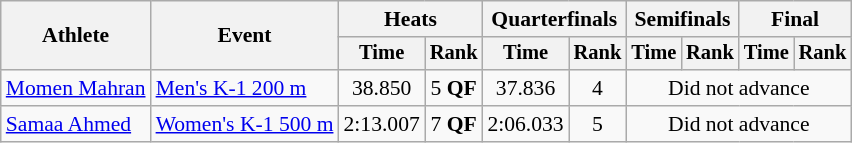<table class=wikitable style="font-size:90%">
<tr>
<th rowspan="2">Athlete</th>
<th rowspan="2">Event</th>
<th colspan=2>Heats</th>
<th colspan=2>Quarterfinals</th>
<th colspan=2>Semifinals</th>
<th colspan=2>Final</th>
</tr>
<tr style="font-size:95%">
<th>Time</th>
<th>Rank</th>
<th>Time</th>
<th>Rank</th>
<th>Time</th>
<th>Rank</th>
<th>Time</th>
<th>Rank</th>
</tr>
<tr align=center>
<td align=left><a href='#'>Momen Mahran</a></td>
<td align=left><a href='#'>Men's K-1 200 m</a></td>
<td>38.850</td>
<td>5 <strong>QF</strong></td>
<td>37.836</td>
<td>4</td>
<td colspan="4">Did not advance</td>
</tr>
<tr align=center>
<td align=left><a href='#'>Samaa Ahmed</a></td>
<td align=left><a href='#'>Women's K-1 500 m</a></td>
<td>2:13.007</td>
<td>7 <strong>QF</strong></td>
<td>2:06.033</td>
<td>5</td>
<td colspan="4">Did not advance</td>
</tr>
</table>
